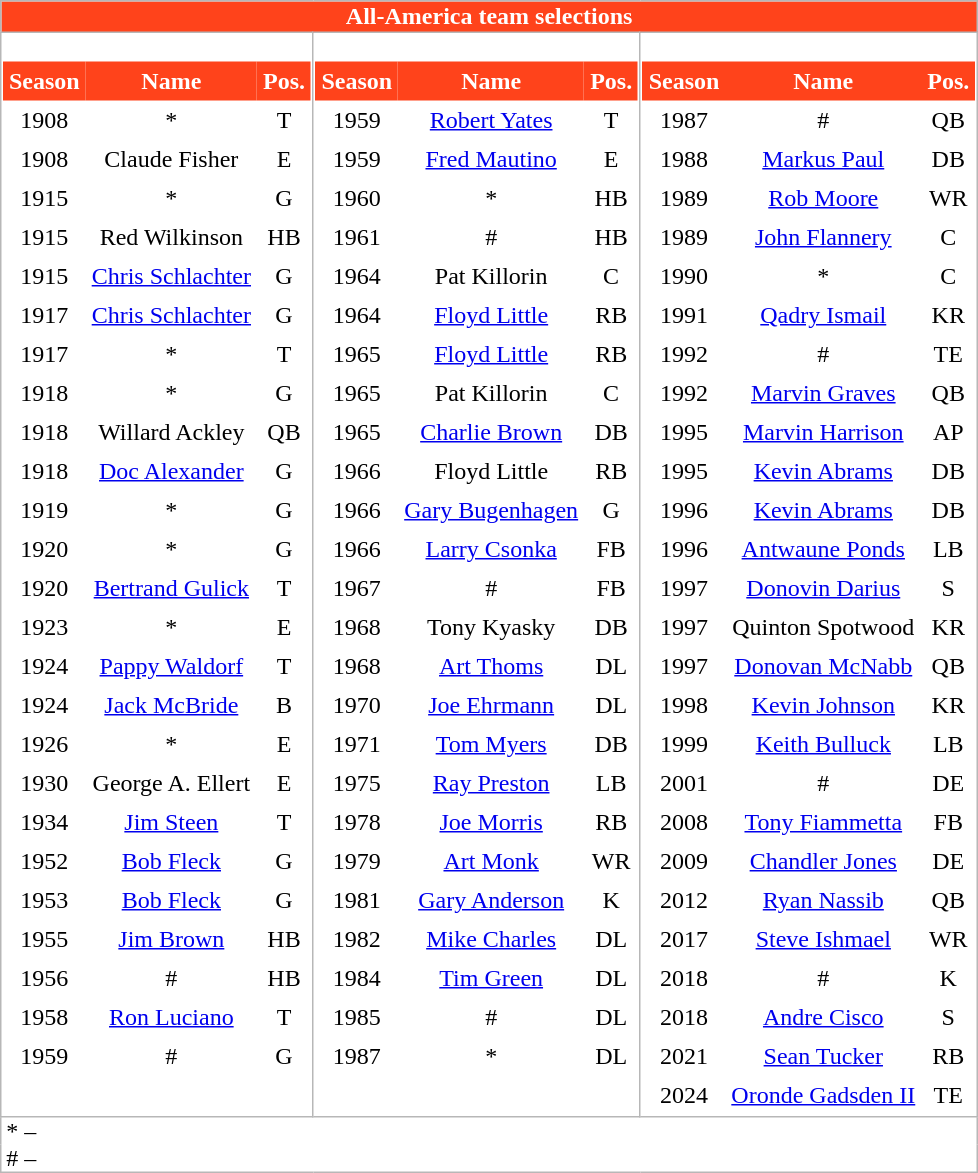<table class="toccolours collapsible" style="background:white; border:1px #b7b7b7 solid; border-collapse:collapse;">
<tr>
<th colspan="3" style="background:#FF431B; color:#FFF;">All-America team selections</th>
</tr>
<tr style="background:white;">
<td style="vertical-align:top; border: 1px #b7b7b7 solid;"><br><table cellpadding="4" border="0" cellspacing="0" style="width:100%;text-align:center;">
<tr>
<th style="background:#FF431B; color:#FFF;">Season</th>
<th style="background:#FF431B; color:#FFF;">Name</th>
<th style="background:#FF431B; color:#FFF;">Pos.</th>
</tr>
<tr>
<td>1908</td>
<td><strong><a href='#'></a></strong>*</td>
<td>T</td>
</tr>
<tr>
<td>1908</td>
<td>Claude Fisher</td>
<td>E</td>
</tr>
<tr>
<td>1915</td>
<td><strong><a href='#'></a></strong>*</td>
<td>G</td>
</tr>
<tr>
<td>1915</td>
<td>Red Wilkinson</td>
<td>HB</td>
</tr>
<tr>
<td>1915</td>
<td><a href='#'>Chris Schlachter</a></td>
<td>G</td>
</tr>
<tr>
<td>1917</td>
<td><a href='#'>Chris Schlachter</a></td>
<td>G</td>
</tr>
<tr>
<td>1917</td>
<td><strong><a href='#'></a></strong>*</td>
<td>T</td>
</tr>
<tr>
<td>1918</td>
<td><strong><a href='#'></a></strong>*</td>
<td>G</td>
</tr>
<tr>
<td>1918</td>
<td>Willard Ackley</td>
<td>QB</td>
</tr>
<tr>
<td>1918</td>
<td><a href='#'>Doc Alexander</a></td>
<td>G</td>
</tr>
<tr>
<td>1919</td>
<td><strong><a href='#'></a></strong>*</td>
<td>G</td>
</tr>
<tr>
<td>1920</td>
<td><strong><a href='#'></a></strong>*</td>
<td>G</td>
</tr>
<tr>
<td>1920</td>
<td><a href='#'>Bertrand Gulick</a></td>
<td>T</td>
</tr>
<tr>
<td>1923</td>
<td><strong><a href='#'></a></strong>*</td>
<td>E</td>
</tr>
<tr>
<td>1924</td>
<td><a href='#'>Pappy Waldorf</a></td>
<td>T</td>
</tr>
<tr>
<td>1924</td>
<td><a href='#'>Jack McBride</a></td>
<td>B</td>
</tr>
<tr>
<td>1926</td>
<td><strong><a href='#'></a></strong>*</td>
<td>E</td>
</tr>
<tr>
<td>1930</td>
<td>George A. Ellert</td>
<td>E</td>
</tr>
<tr>
<td>1934</td>
<td><a href='#'>Jim Steen</a></td>
<td>T</td>
</tr>
<tr>
<td>1952</td>
<td><a href='#'>Bob Fleck</a></td>
<td>G</td>
</tr>
<tr>
<td>1953</td>
<td><a href='#'>Bob Fleck</a></td>
<td>G</td>
</tr>
<tr>
<td>1955</td>
<td><a href='#'>Jim Brown</a></td>
<td>HB</td>
</tr>
<tr>
<td>1956</td>
<td><strong><a href='#'></a></strong>#</td>
<td>HB</td>
</tr>
<tr>
<td>1958</td>
<td><a href='#'>Ron Luciano</a></td>
<td>T</td>
</tr>
<tr>
<td>1959</td>
<td><strong><a href='#'></a></strong>#</td>
<td>G</td>
</tr>
</table>
</td>
<td style="vertical-align:top; border: 1px #b7b7b7 solid;"><br><table cellpadding="4" border="0" cellspacing="0" style="width:100%;text-align:center;">
<tr>
<th style="background:#FF431B; color:#FFF;">Season</th>
<th style="background:#FF431B; color:#FFF;">Name</th>
<th style="background:#FF431B; color:#FFF;">Pos.</th>
</tr>
<tr>
<td>1959</td>
<td><a href='#'>Robert Yates</a></td>
<td>T</td>
</tr>
<tr>
<td>1959</td>
<td><a href='#'>Fred Mautino</a></td>
<td>E</td>
</tr>
<tr>
<td>1960</td>
<td><strong><a href='#'></a></strong>*</td>
<td>HB</td>
</tr>
<tr>
<td>1961</td>
<td><strong><a href='#'></a></strong>#</td>
<td>HB</td>
</tr>
<tr>
<td>1964</td>
<td>Pat Killorin</td>
<td>C</td>
</tr>
<tr>
<td>1964</td>
<td><a href='#'>Floyd Little</a></td>
<td>RB</td>
</tr>
<tr>
<td>1965</td>
<td><a href='#'>Floyd Little</a></td>
<td>RB</td>
</tr>
<tr>
<td>1965</td>
<td>Pat Killorin</td>
<td>C</td>
</tr>
<tr>
<td>1965</td>
<td><a href='#'>Charlie Brown</a></td>
<td>DB</td>
</tr>
<tr>
<td>1966</td>
<td>Floyd Little</td>
<td>RB</td>
</tr>
<tr>
<td>1966</td>
<td><a href='#'>Gary Bugenhagen</a></td>
<td>G</td>
</tr>
<tr>
<td>1966</td>
<td><a href='#'>Larry Csonka</a></td>
<td>FB</td>
</tr>
<tr>
<td>1967</td>
<td><strong><a href='#'></a></strong>#</td>
<td>FB</td>
</tr>
<tr>
<td>1968</td>
<td>Tony Kyasky</td>
<td>DB</td>
</tr>
<tr>
<td>1968</td>
<td><a href='#'>Art Thoms</a></td>
<td>DL</td>
</tr>
<tr>
<td>1970</td>
<td><a href='#'>Joe Ehrmann</a></td>
<td>DL</td>
</tr>
<tr>
<td>1971</td>
<td><a href='#'>Tom Myers</a></td>
<td>DB</td>
</tr>
<tr>
<td>1975</td>
<td><a href='#'>Ray Preston</a></td>
<td>LB</td>
</tr>
<tr>
<td>1978</td>
<td><a href='#'>Joe Morris</a></td>
<td>RB</td>
</tr>
<tr>
<td>1979</td>
<td><a href='#'>Art Monk</a></td>
<td>WR</td>
</tr>
<tr>
<td>1981</td>
<td><a href='#'>Gary Anderson</a></td>
<td>K</td>
</tr>
<tr>
<td>1982</td>
<td><a href='#'>Mike Charles</a></td>
<td>DL</td>
</tr>
<tr>
<td>1984</td>
<td><a href='#'>Tim Green</a></td>
<td>DL</td>
</tr>
<tr>
<td>1985</td>
<td><strong><a href='#'></a></strong>#</td>
<td>DL</td>
</tr>
<tr>
<td>1987</td>
<td><strong><a href='#'></a></strong>*</td>
<td>DL</td>
</tr>
</table>
</td>
<td style="vertical-align:top; border: 1px #b7b7b7 solid;"><br><table cellpadding="4" border="0" cellspacing="0" style="width:100%;text-align:center;">
<tr>
<th style="background:#FF431B; color:#FFF;">Season</th>
<th style="background:#FF431B; color:#FFF;">Name</th>
<th style="background:#FF431B; color:#FFF;">Pos.</th>
</tr>
<tr>
<td>1987</td>
<td><strong><a href='#'></a></strong>#</td>
<td>QB</td>
</tr>
<tr>
<td>1988</td>
<td><a href='#'>Markus Paul</a></td>
<td>DB</td>
</tr>
<tr>
<td>1989</td>
<td><a href='#'>Rob Moore</a></td>
<td>WR</td>
</tr>
<tr>
<td>1989</td>
<td><a href='#'>John Flannery</a></td>
<td>C</td>
</tr>
<tr>
<td>1990</td>
<td><strong><a href='#'></a></strong>*</td>
<td>C</td>
</tr>
<tr>
<td>1991</td>
<td><a href='#'>Qadry Ismail</a></td>
<td>KR</td>
</tr>
<tr>
<td>1992</td>
<td><strong><a href='#'></a></strong>#</td>
<td>TE</td>
</tr>
<tr>
<td>1992</td>
<td><a href='#'>Marvin Graves</a></td>
<td>QB</td>
</tr>
<tr>
<td>1995</td>
<td><a href='#'>Marvin Harrison</a></td>
<td>AP</td>
</tr>
<tr>
<td>1995</td>
<td><a href='#'>Kevin Abrams</a></td>
<td>DB</td>
</tr>
<tr>
<td>1996</td>
<td><a href='#'>Kevin Abrams</a></td>
<td>DB</td>
</tr>
<tr>
<td>1996</td>
<td><a href='#'>Antwaune Ponds</a></td>
<td>LB</td>
</tr>
<tr>
<td>1997</td>
<td><a href='#'>Donovin Darius</a></td>
<td>S</td>
</tr>
<tr>
<td>1997</td>
<td>Quinton Spotwood</td>
<td>KR</td>
</tr>
<tr>
<td>1997</td>
<td><a href='#'>Donovan McNabb</a></td>
<td>QB</td>
</tr>
<tr>
<td>1998</td>
<td><a href='#'>Kevin Johnson</a></td>
<td>KR</td>
</tr>
<tr>
<td>1999</td>
<td><a href='#'>Keith Bulluck</a></td>
<td>LB</td>
</tr>
<tr>
<td>2001</td>
<td><strong><a href='#'></a></strong>#</td>
<td>DE</td>
</tr>
<tr>
<td>2008</td>
<td><a href='#'>Tony Fiammetta</a></td>
<td>FB</td>
</tr>
<tr>
<td>2009</td>
<td><a href='#'>Chandler Jones</a></td>
<td>DE</td>
</tr>
<tr>
<td>2012</td>
<td><a href='#'>Ryan Nassib</a></td>
<td>QB</td>
</tr>
<tr>
<td>2017</td>
<td><a href='#'>Steve Ishmael</a></td>
<td>WR</td>
</tr>
<tr>
<td>2018</td>
<td><strong><a href='#'></a></strong>#</td>
<td>K</td>
</tr>
<tr>
<td>2018</td>
<td><a href='#'>Andre Cisco</a></td>
<td>S</td>
</tr>
<tr>
<td>2021</td>
<td><a href='#'>Sean Tucker</a></td>
<td>RB</td>
</tr>
<tr>
<td>2024</td>
<td><a href='#'>Oronde Gadsden II</a></td>
<td>TE</td>
</tr>
</table>
</td>
</tr>
<tr>
<td colspan="4" style="padding:0 0.2em">* – </td>
</tr>
<tr>
<td colspan="4" style="padding:0 0.2em"># – </td>
</tr>
</table>
